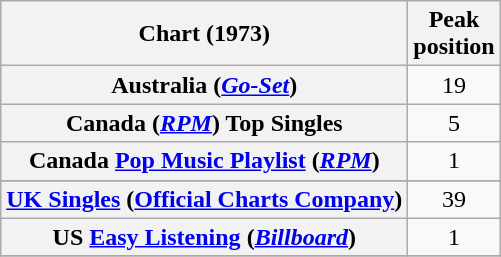<table class="wikitable sortable plainrowheaders">
<tr>
<th>Chart (1973)</th>
<th>Peak<br>position</th>
</tr>
<tr>
<th scope="row">Australia (<em><a href='#'>Go-Set</a></em>)</th>
<td align="center">19</td>
</tr>
<tr>
<th scope="row">Canada (<em><a href='#'>RPM</a></em>) Top Singles</th>
<td align="center">5</td>
</tr>
<tr>
<th scope="row">Canada <a href='#'>Pop Music Playlist</a> (<em><a href='#'>RPM</a></em>)</th>
<td align="center">1</td>
</tr>
<tr>
</tr>
<tr>
<th scope="row"><a href='#'>UK Singles</a> (<a href='#'>Official Charts Company</a>)</th>
<td align="center">39</td>
</tr>
<tr>
<th scope="row">US <a href='#'>Easy Listening</a> (<em><a href='#'>Billboard</a></em>)</th>
<td align="center">1</td>
</tr>
<tr>
</tr>
</table>
